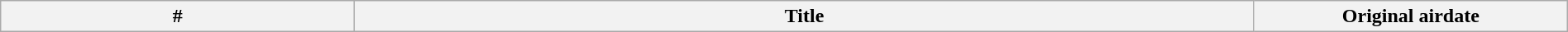<table class="wikitable plainrowheaders"  style="width:100%; background:#fff;">
<tr>
<th>#</th>
<th>Title</th>
<th style="width:20%;">Original airdate<br>

</th>
</tr>
</table>
